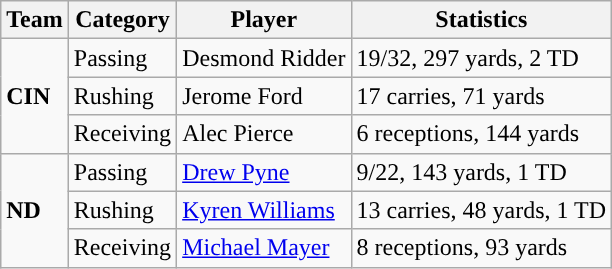<table class="wikitable" style="float: left;">
<tr>
<th>Team</th>
<th>Category</th>
<th>Player</th>
<th>Statistics</th>
</tr>
<tr>
<td rowspan=3><strong>CIN</strong></td>
<td>Passing</td>
<td>Desmond Ridder</td>
<td>19/32, 297 yards, 2 TD</td>
</tr>
<tr>
<td>Rushing</td>
<td>Jerome Ford</td>
<td>17 carries, 71 yards</td>
</tr>
<tr>
<td>Receiving</td>
<td>Alec Pierce</td>
<td>6 receptions, 144 yards</td>
</tr>
<tr>
<td rowspan=3><strong>ND</strong></td>
<td>Passing</td>
<td><a href='#'>Drew Pyne</a></td>
<td>9/22, 143 yards, 1 TD</td>
</tr>
<tr>
<td>Rushing</td>
<td><a href='#'>Kyren Williams</a></td>
<td>13 carries, 48 yards, 1 TD</td>
</tr>
<tr>
<td>Receiving</td>
<td><a href='#'>Michael Mayer</a></td>
<td>8 receptions, 93 yards</td>
</tr>
</table>
